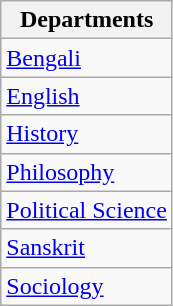<table class="wikitable sortable">
<tr>
<th>Departments</th>
</tr>
<tr>
<td><a href='#'>Bengali</a></td>
</tr>
<tr>
<td><a href='#'>English</a></td>
</tr>
<tr>
<td><a href='#'>History</a></td>
</tr>
<tr>
<td><a href='#'>Philosophy</a></td>
</tr>
<tr>
<td><a href='#'>Political Science</a></td>
</tr>
<tr>
<td><a href='#'>Sanskrit</a></td>
</tr>
<tr>
<td><a href='#'>Sociology</a></td>
</tr>
</table>
